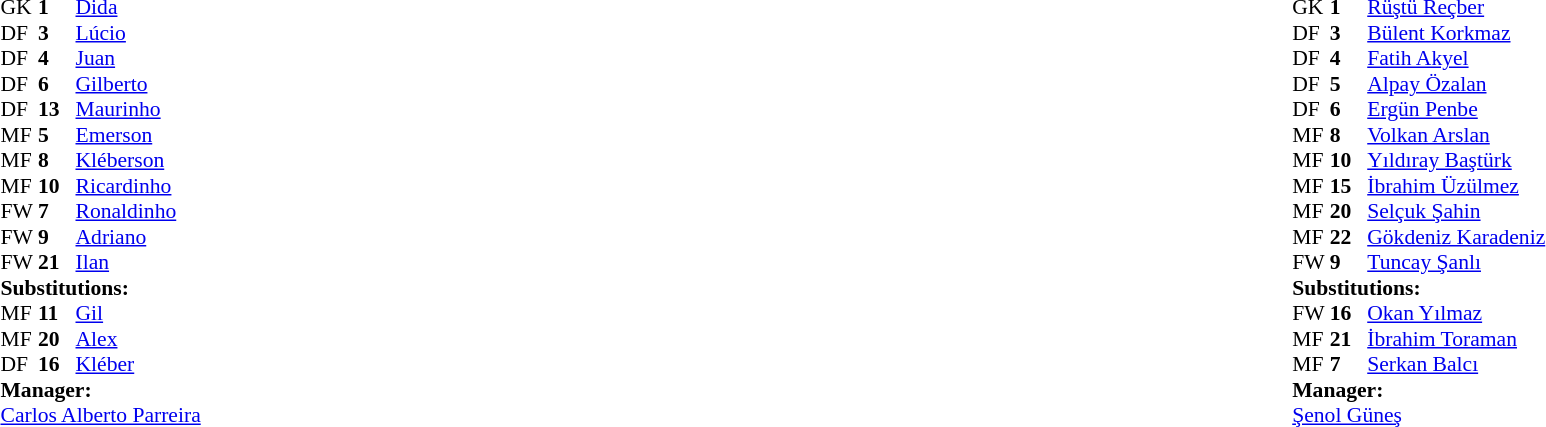<table width="100%">
<tr>
<td valign="top" width="50%"><br><table style="font-size: 90%" cellspacing="0" cellpadding="0">
<tr>
<th width=25></th>
<th width=25></th>
</tr>
<tr>
<td>GK</td>
<td><strong>1</strong></td>
<td><a href='#'>Dida</a></td>
</tr>
<tr>
<td>DF</td>
<td><strong>3</strong></td>
<td><a href='#'>Lúcio</a></td>
<td></td>
</tr>
<tr>
<td>DF</td>
<td><strong>4</strong></td>
<td><a href='#'>Juan</a></td>
</tr>
<tr>
<td>DF</td>
<td><strong>6</strong></td>
<td><a href='#'>Gilberto</a></td>
<td></td>
<td></td>
</tr>
<tr>
<td>DF</td>
<td><strong>13</strong></td>
<td><a href='#'>Maurinho</a></td>
</tr>
<tr>
<td>MF</td>
<td><strong>5</strong></td>
<td><a href='#'>Emerson</a></td>
</tr>
<tr>
<td>MF</td>
<td><strong>8</strong></td>
<td><a href='#'>Kléberson</a></td>
</tr>
<tr>
<td>MF</td>
<td><strong>10</strong></td>
<td><a href='#'>Ricardinho</a></td>
<td></td>
<td></td>
</tr>
<tr>
<td>FW</td>
<td><strong>7</strong></td>
<td><a href='#'>Ronaldinho</a></td>
<td></td>
</tr>
<tr>
<td>FW</td>
<td><strong>9</strong></td>
<td><a href='#'>Adriano</a></td>
</tr>
<tr>
<td>FW</td>
<td><strong>21</strong></td>
<td><a href='#'>Ilan</a></td>
<td></td>
<td></td>
</tr>
<tr>
<td colspan=3><strong>Substitutions:</strong></td>
</tr>
<tr>
<td>MF</td>
<td><strong>11</strong></td>
<td><a href='#'>Gil</a></td>
<td></td>
<td></td>
</tr>
<tr>
<td>MF</td>
<td><strong>20</strong></td>
<td><a href='#'>Alex</a></td>
<td></td>
<td></td>
</tr>
<tr>
<td>DF</td>
<td><strong>16</strong></td>
<td><a href='#'>Kléber</a></td>
<td></td>
<td></td>
</tr>
<tr>
<td colspan=3><strong>Manager:</strong></td>
</tr>
<tr>
<td colspan="4"><a href='#'>Carlos Alberto Parreira</a></td>
</tr>
</table>
</td>
<td valign="top"></td>
<td valign="top" width="50%"><br><table style="font-size: 90%" cellspacing="0" cellpadding="0" align="center">
<tr>
<th width=25></th>
<th width=25></th>
</tr>
<tr>
<td>GK</td>
<td><strong>1</strong></td>
<td><a href='#'>Rüştü Reçber</a></td>
<td></td>
</tr>
<tr>
<td>DF</td>
<td><strong>3</strong></td>
<td><a href='#'>Bülent Korkmaz</a></td>
<td></td>
</tr>
<tr>
<td>DF</td>
<td><strong>4</strong></td>
<td><a href='#'>Fatih Akyel</a></td>
</tr>
<tr>
<td>DF</td>
<td><strong>5</strong></td>
<td><a href='#'>Alpay Özalan</a></td>
</tr>
<tr>
<td>DF</td>
<td><strong>6</strong></td>
<td><a href='#'>Ergün Penbe</a></td>
<td></td>
<td></td>
</tr>
<tr>
<td>MF</td>
<td><strong>8</strong></td>
<td><a href='#'>Volkan Arslan</a></td>
<td></td>
<td></td>
</tr>
<tr>
<td>MF</td>
<td><strong>10</strong></td>
<td><a href='#'>Yıldıray Baştürk</a></td>
</tr>
<tr>
<td>MF</td>
<td><strong>15</strong></td>
<td><a href='#'>İbrahim Üzülmez</a></td>
</tr>
<tr>
<td>MF</td>
<td><strong>20</strong></td>
<td><a href='#'>Selçuk Şahin</a></td>
</tr>
<tr>
<td>MF</td>
<td><strong>22</strong></td>
<td><a href='#'>Gökdeniz Karadeniz</a></td>
</tr>
<tr>
<td>FW</td>
<td><strong>9</strong></td>
<td><a href='#'>Tuncay Şanlı</a></td>
</tr>
<tr>
<td colspan=3><strong>Substitutions:</strong></td>
</tr>
<tr>
<td>FW</td>
<td><strong>16</strong></td>
<td><a href='#'>Okan Yılmaz</a></td>
<td></td>
<td> </td>
</tr>
<tr>
<td>MF</td>
<td><strong>21</strong></td>
<td><a href='#'>İbrahim Toraman</a></td>
<td></td>
<td></td>
</tr>
<tr>
<td>MF</td>
<td><strong>7</strong></td>
<td><a href='#'>Serkan Balcı</a></td>
<td></td>
<td></td>
</tr>
<tr>
<td colspan=3><strong>Manager:</strong></td>
</tr>
<tr>
<td colspan="4"><a href='#'>Şenol Güneş</a></td>
</tr>
</table>
</td>
</tr>
</table>
